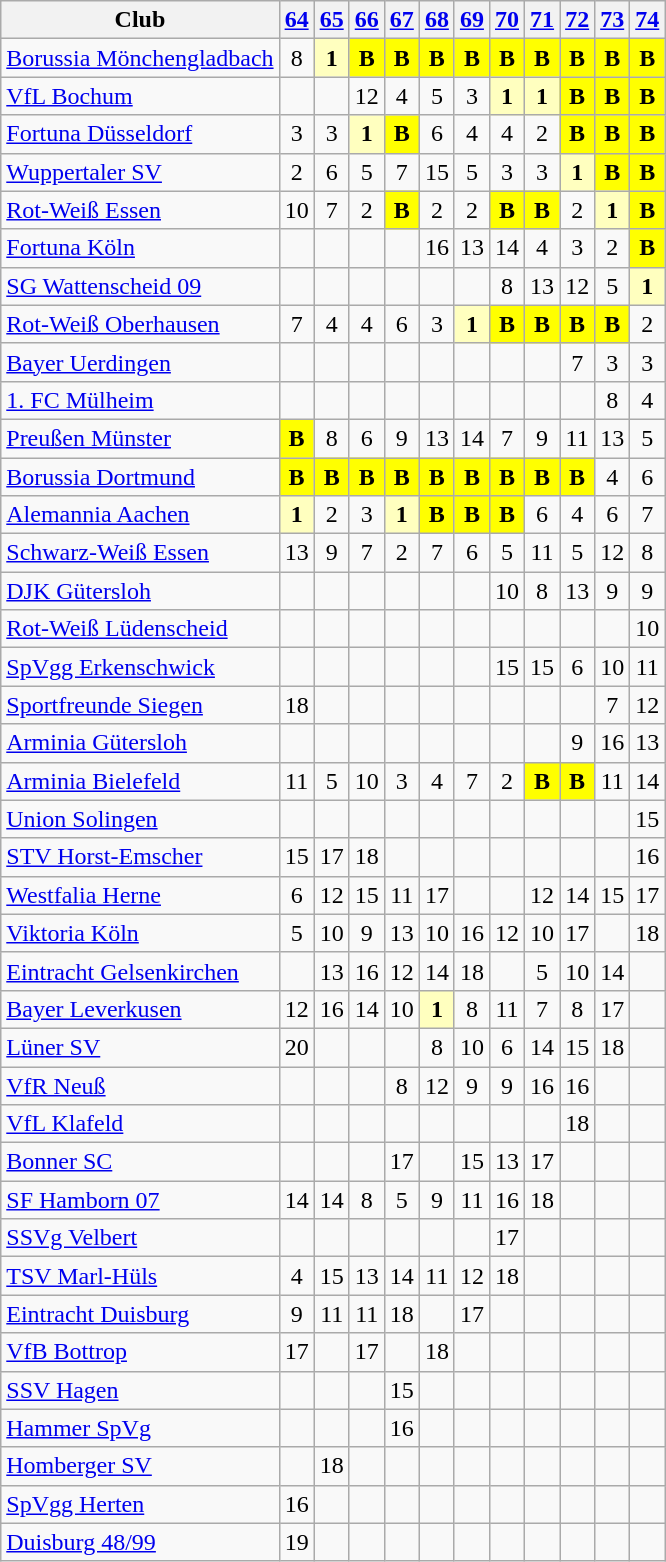<table class="wikitable">
<tr>
<th>Club</th>
<th><a href='#'>64</a></th>
<th><a href='#'>65</a></th>
<th><a href='#'>66</a></th>
<th><a href='#'>67</a></th>
<th><a href='#'>68</a></th>
<th><a href='#'>69</a></th>
<th><a href='#'>70</a></th>
<th><a href='#'>71</a></th>
<th><a href='#'>72</a></th>
<th><a href='#'>73</a></th>
<th><a href='#'>74</a></th>
</tr>
<tr align="center">
<td align="left"><a href='#'>Borussia Mönchengladbach</a></td>
<td>8</td>
<td bgcolor="#ffffbf"><strong>1</strong></td>
<td bgcolor="#FFFF00"><strong>B</strong></td>
<td bgcolor="#FFFF00"><strong>B</strong></td>
<td bgcolor="#FFFF00"><strong>B</strong></td>
<td bgcolor="#FFFF00"><strong>B</strong></td>
<td bgcolor="#FFFF00"><strong>B</strong></td>
<td bgcolor="#FFFF00"><strong>B</strong></td>
<td bgcolor="#FFFF00"><strong>B</strong></td>
<td bgcolor="#FFFF00"><strong>B</strong></td>
<td bgcolor="#FFFF00"><strong>B</strong></td>
</tr>
<tr align="center">
<td align="left"><a href='#'>VfL Bochum</a></td>
<td></td>
<td></td>
<td>12</td>
<td>4</td>
<td>5</td>
<td>3</td>
<td bgcolor="#ffffbf"><strong>1</strong></td>
<td bgcolor="#ffffbf"><strong>1</strong></td>
<td bgcolor="#FFFF00"><strong>B</strong></td>
<td bgcolor="#FFFF00"><strong>B</strong></td>
<td bgcolor="#FFFF00"><strong>B</strong></td>
</tr>
<tr align="center">
<td align="left"><a href='#'>Fortuna Düsseldorf</a></td>
<td>3</td>
<td>3</td>
<td bgcolor="#ffffbf"><strong>1</strong></td>
<td bgcolor="#FFFF00"><strong>B</strong></td>
<td>6</td>
<td>4</td>
<td>4</td>
<td>2</td>
<td bgcolor="#FFFF00"><strong>B</strong></td>
<td bgcolor="#FFFF00"><strong>B</strong></td>
<td bgcolor="#FFFF00"><strong>B</strong></td>
</tr>
<tr align="center">
<td align="left"><a href='#'>Wuppertaler SV</a></td>
<td>2</td>
<td>6</td>
<td>5</td>
<td>7</td>
<td>15</td>
<td>5</td>
<td>3</td>
<td>3</td>
<td bgcolor="#ffffbf"><strong>1</strong></td>
<td bgcolor="#FFFF00"><strong>B</strong></td>
<td bgcolor="#FFFF00"><strong>B</strong></td>
</tr>
<tr align="center">
<td align="left"><a href='#'>Rot-Weiß Essen</a></td>
<td>10</td>
<td>7</td>
<td>2</td>
<td bgcolor="#FFFF00"><strong>B</strong></td>
<td>2</td>
<td>2</td>
<td bgcolor="#FFFF00"><strong>B</strong></td>
<td bgcolor="#FFFF00"><strong>B</strong></td>
<td>2</td>
<td bgcolor="#ffffbf"><strong>1</strong></td>
<td bgcolor="#FFFF00"><strong>B</strong></td>
</tr>
<tr align="center">
<td align="left"><a href='#'>Fortuna Köln</a></td>
<td></td>
<td></td>
<td></td>
<td></td>
<td>16</td>
<td>13</td>
<td>14</td>
<td>4</td>
<td>3</td>
<td>2</td>
<td bgcolor="#FFFF00"><strong>B</strong></td>
</tr>
<tr align="center">
<td align="left"><a href='#'>SG Wattenscheid 09</a></td>
<td></td>
<td></td>
<td></td>
<td></td>
<td></td>
<td></td>
<td>8</td>
<td>13</td>
<td>12</td>
<td>5</td>
<td bgcolor="#ffffbf"><strong>1</strong></td>
</tr>
<tr align="center">
<td align="left"><a href='#'>Rot-Weiß Oberhausen</a></td>
<td>7</td>
<td>4</td>
<td>4</td>
<td>6</td>
<td>3</td>
<td bgcolor="#ffffbf"><strong>1</strong></td>
<td bgcolor="#FFFF00"><strong>B</strong></td>
<td bgcolor="#FFFF00"><strong>B</strong></td>
<td bgcolor="#FFFF00"><strong>B</strong></td>
<td bgcolor="#FFFF00"><strong>B</strong></td>
<td>2</td>
</tr>
<tr align="center">
<td align="left"><a href='#'>Bayer Uerdingen</a></td>
<td></td>
<td></td>
<td></td>
<td></td>
<td></td>
<td></td>
<td></td>
<td></td>
<td>7</td>
<td>3</td>
<td>3</td>
</tr>
<tr align="center">
<td align="left"><a href='#'>1. FC Mülheim</a></td>
<td></td>
<td></td>
<td></td>
<td></td>
<td></td>
<td></td>
<td></td>
<td></td>
<td></td>
<td>8</td>
<td>4</td>
</tr>
<tr align="center">
<td align="left"><a href='#'>Preußen Münster</a></td>
<td bgcolor="#FFFF00"><strong>B</strong></td>
<td>8</td>
<td>6</td>
<td>9</td>
<td>13</td>
<td>14</td>
<td>7</td>
<td>9</td>
<td>11</td>
<td>13</td>
<td>5</td>
</tr>
<tr align="center">
<td align="left"><a href='#'>Borussia Dortmund</a></td>
<td bgcolor="#FFFF00"><strong>B</strong></td>
<td bgcolor="#FFFF00"><strong>B</strong></td>
<td bgcolor="#FFFF00"><strong>B</strong></td>
<td bgcolor="#FFFF00"><strong>B</strong></td>
<td bgcolor="#FFFF00"><strong>B</strong></td>
<td bgcolor="#FFFF00"><strong>B</strong></td>
<td bgcolor="#FFFF00"><strong>B</strong></td>
<td bgcolor="#FFFF00"><strong>B</strong></td>
<td bgcolor="#FFFF00"><strong>B</strong></td>
<td>4</td>
<td>6</td>
</tr>
<tr align="center">
<td align="left"><a href='#'>Alemannia Aachen</a></td>
<td bgcolor="#ffffbf"><strong>1</strong></td>
<td>2</td>
<td>3</td>
<td bgcolor="#ffffbf"><strong>1</strong></td>
<td bgcolor="#FFFF00"><strong>B</strong></td>
<td bgcolor="#FFFF00"><strong>B</strong></td>
<td bgcolor="#FFFF00"><strong>B</strong></td>
<td>6</td>
<td>4</td>
<td>6</td>
<td>7</td>
</tr>
<tr align="center">
<td align="left"><a href='#'>Schwarz-Weiß Essen</a></td>
<td>13</td>
<td>9</td>
<td>7</td>
<td>2</td>
<td>7</td>
<td>6</td>
<td>5</td>
<td>11</td>
<td>5</td>
<td>12</td>
<td>8</td>
</tr>
<tr align="center">
<td align="left"><a href='#'>DJK Gütersloh</a></td>
<td></td>
<td></td>
<td></td>
<td></td>
<td></td>
<td></td>
<td>10</td>
<td>8</td>
<td>13</td>
<td>9</td>
<td>9</td>
</tr>
<tr align="center">
<td align="left"><a href='#'>Rot-Weiß Lüdenscheid</a></td>
<td></td>
<td></td>
<td></td>
<td></td>
<td></td>
<td></td>
<td></td>
<td></td>
<td></td>
<td></td>
<td>10</td>
</tr>
<tr align="center">
<td align="left"><a href='#'>SpVgg Erkenschwick</a></td>
<td></td>
<td></td>
<td></td>
<td></td>
<td></td>
<td></td>
<td>15</td>
<td>15</td>
<td>6</td>
<td>10</td>
<td>11</td>
</tr>
<tr align="center">
<td align="left"><a href='#'>Sportfreunde Siegen</a></td>
<td>18</td>
<td></td>
<td></td>
<td></td>
<td></td>
<td></td>
<td></td>
<td></td>
<td></td>
<td>7</td>
<td>12</td>
</tr>
<tr align="center">
<td align="left"><a href='#'>Arminia Gütersloh</a></td>
<td></td>
<td></td>
<td></td>
<td></td>
<td></td>
<td></td>
<td></td>
<td></td>
<td>9</td>
<td>16</td>
<td>13</td>
</tr>
<tr align="center">
<td align="left"><a href='#'>Arminia Bielefeld</a></td>
<td>11</td>
<td>5</td>
<td>10</td>
<td>3</td>
<td>4</td>
<td>7</td>
<td>2</td>
<td bgcolor="#FFFF00"><strong>B</strong></td>
<td bgcolor="#FFFF00"><strong>B</strong></td>
<td>11</td>
<td>14</td>
</tr>
<tr align="center">
<td align="left"><a href='#'>Union Solingen</a></td>
<td></td>
<td></td>
<td></td>
<td></td>
<td></td>
<td></td>
<td></td>
<td></td>
<td></td>
<td></td>
<td>15</td>
</tr>
<tr align="center">
<td align="left"><a href='#'>STV Horst-Emscher</a></td>
<td>15</td>
<td>17</td>
<td>18</td>
<td></td>
<td></td>
<td></td>
<td></td>
<td></td>
<td></td>
<td></td>
<td>16</td>
</tr>
<tr align="center">
<td align="left"><a href='#'>Westfalia Herne</a></td>
<td>6</td>
<td>12</td>
<td>15</td>
<td>11</td>
<td>17</td>
<td></td>
<td></td>
<td>12</td>
<td>14</td>
<td>15</td>
<td>17</td>
</tr>
<tr align="center">
<td align="left"><a href='#'>Viktoria Köln</a></td>
<td>5</td>
<td>10</td>
<td>9</td>
<td>13</td>
<td>10</td>
<td>16</td>
<td>12</td>
<td>10</td>
<td>17</td>
<td></td>
<td>18</td>
</tr>
<tr align="center">
<td align="left"><a href='#'>Eintracht Gelsenkirchen</a></td>
<td></td>
<td>13</td>
<td>16</td>
<td>12</td>
<td>14</td>
<td>18</td>
<td></td>
<td>5</td>
<td>10</td>
<td>14</td>
<td></td>
</tr>
<tr align="center">
<td align="left"><a href='#'>Bayer Leverkusen</a></td>
<td>12</td>
<td>16</td>
<td>14</td>
<td>10</td>
<td bgcolor="#ffffbf"><strong>1</strong></td>
<td>8</td>
<td>11</td>
<td>7</td>
<td>8</td>
<td>17</td>
<td></td>
</tr>
<tr align="center">
<td align="left"><a href='#'>Lüner SV</a></td>
<td>20</td>
<td></td>
<td></td>
<td></td>
<td>8</td>
<td>10</td>
<td>6</td>
<td>14</td>
<td>15</td>
<td>18</td>
<td></td>
</tr>
<tr align="center">
<td align="left"><a href='#'>VfR Neuß</a></td>
<td></td>
<td></td>
<td></td>
<td>8</td>
<td>12</td>
<td>9</td>
<td>9</td>
<td>16</td>
<td>16</td>
<td></td>
<td></td>
</tr>
<tr align="center">
<td align="left"><a href='#'>VfL Klafeld</a></td>
<td></td>
<td></td>
<td></td>
<td></td>
<td></td>
<td></td>
<td></td>
<td></td>
<td>18</td>
<td></td>
<td></td>
</tr>
<tr align="center">
<td align="left"><a href='#'>Bonner SC</a></td>
<td></td>
<td></td>
<td></td>
<td>17</td>
<td></td>
<td>15</td>
<td>13</td>
<td>17</td>
<td></td>
<td></td>
<td></td>
</tr>
<tr align="center">
<td align="left"><a href='#'>SF Hamborn 07</a></td>
<td>14</td>
<td>14</td>
<td>8</td>
<td>5</td>
<td>9</td>
<td>11</td>
<td>16</td>
<td>18</td>
<td></td>
<td></td>
<td></td>
</tr>
<tr align="center">
<td align="left"><a href='#'>SSVg Velbert</a></td>
<td></td>
<td></td>
<td></td>
<td></td>
<td></td>
<td></td>
<td>17</td>
<td></td>
<td></td>
<td></td>
<td></td>
</tr>
<tr align="center">
<td align="left"><a href='#'>TSV Marl-Hüls</a></td>
<td>4</td>
<td>15</td>
<td>13</td>
<td>14</td>
<td>11</td>
<td>12</td>
<td>18</td>
<td></td>
<td></td>
<td></td>
<td></td>
</tr>
<tr align="center">
<td align="left"><a href='#'>Eintracht Duisburg</a></td>
<td>9</td>
<td>11</td>
<td>11</td>
<td>18</td>
<td></td>
<td>17</td>
<td></td>
<td></td>
<td></td>
<td></td>
<td></td>
</tr>
<tr align="center">
<td align="left"><a href='#'>VfB Bottrop</a></td>
<td>17</td>
<td></td>
<td>17</td>
<td></td>
<td>18</td>
<td></td>
<td></td>
<td></td>
<td></td>
<td></td>
<td></td>
</tr>
<tr align="center">
<td align="left"><a href='#'>SSV Hagen</a></td>
<td></td>
<td></td>
<td></td>
<td>15</td>
<td></td>
<td></td>
<td></td>
<td></td>
<td></td>
<td></td>
<td></td>
</tr>
<tr align="center">
<td align="left"><a href='#'>Hammer SpVg</a></td>
<td></td>
<td></td>
<td></td>
<td>16</td>
<td></td>
<td></td>
<td></td>
<td></td>
<td></td>
<td></td>
<td></td>
</tr>
<tr align="center">
<td align="left"><a href='#'>Homberger SV</a></td>
<td></td>
<td>18</td>
<td></td>
<td></td>
<td></td>
<td></td>
<td></td>
<td></td>
<td></td>
<td></td>
<td></td>
</tr>
<tr align="center">
<td align="left"><a href='#'>SpVgg Herten</a></td>
<td>16</td>
<td></td>
<td></td>
<td></td>
<td></td>
<td></td>
<td></td>
<td></td>
<td></td>
<td></td>
<td></td>
</tr>
<tr align="center">
<td align="left"><a href='#'>Duisburg 48/99</a></td>
<td>19</td>
<td></td>
<td></td>
<td></td>
<td></td>
<td></td>
<td></td>
<td></td>
<td></td>
<td></td>
<td></td>
</tr>
</table>
